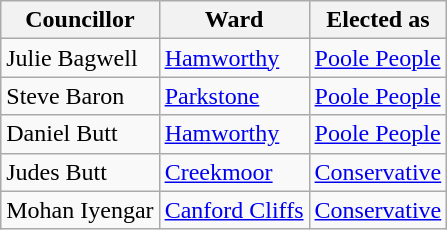<table class="wikitable">
<tr>
<th>Councillor</th>
<th>Ward</th>
<th>Elected as</th>
</tr>
<tr>
<td>Julie Bagwell</td>
<td><a href='#'>Hamworthy</a></td>
<td><a href='#'>Poole People</a></td>
</tr>
<tr>
<td>Steve Baron</td>
<td><a href='#'>Parkstone</a></td>
<td><a href='#'>Poole People</a></td>
</tr>
<tr>
<td>Daniel Butt</td>
<td><a href='#'>Hamworthy</a></td>
<td><a href='#'>Poole People</a></td>
</tr>
<tr>
<td>Judes Butt</td>
<td><a href='#'>Creekmoor</a></td>
<td><a href='#'>Conservative</a></td>
</tr>
<tr>
<td>Mohan Iyengar</td>
<td><a href='#'>Canford Cliffs</a></td>
<td><a href='#'>Conservative</a></td>
</tr>
</table>
